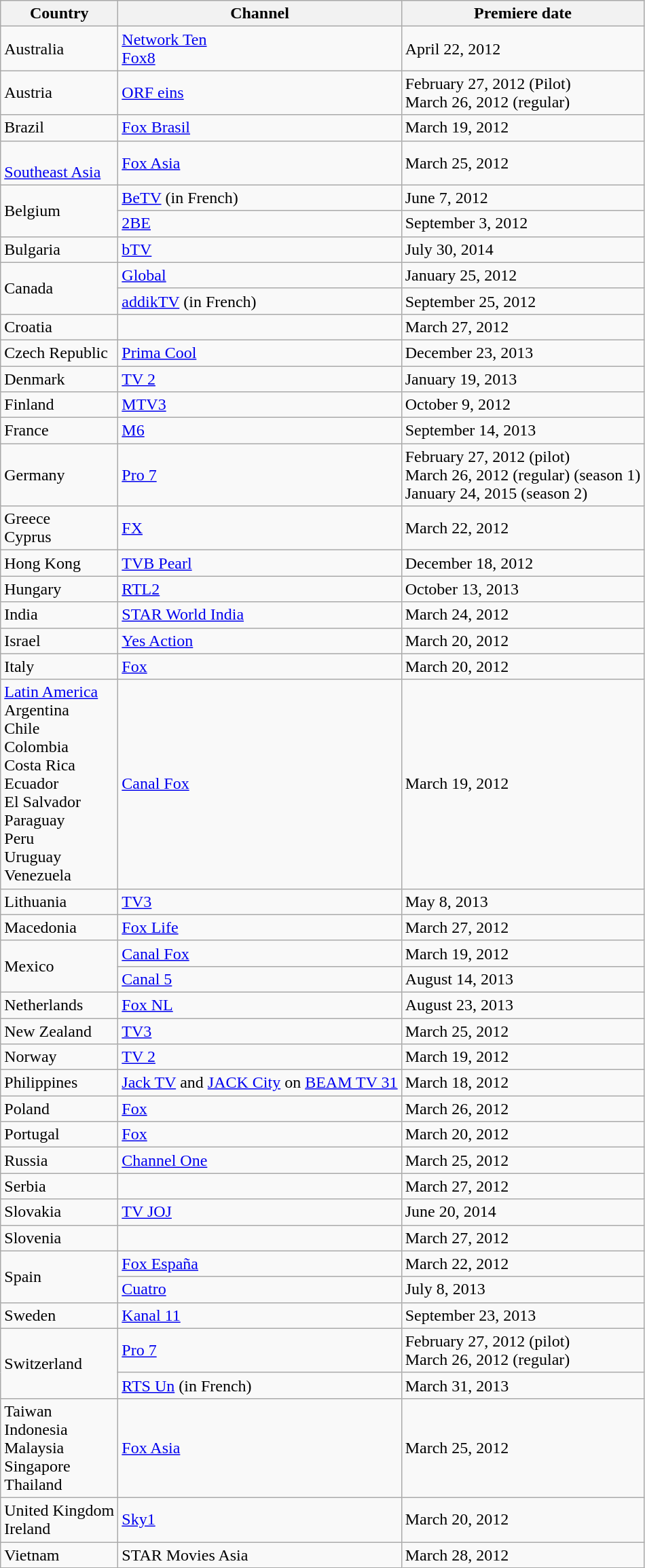<table class="wikitable">
<tr>
<th>Country</th>
<th>Channel</th>
<th>Premiere date</th>
</tr>
<tr>
<td> Australia</td>
<td><a href='#'>Network Ten</a><br><a href='#'>Fox8</a></td>
<td>April 22, 2012</td>
</tr>
<tr>
<td> Austria</td>
<td><a href='#'>ORF eins</a></td>
<td>February 27, 2012 (Pilot)<br>March 26, 2012 (regular)</td>
</tr>
<tr>
<td> Brazil</td>
<td><a href='#'>Fox Brasil</a></td>
<td>March 19, 2012</td>
</tr>
<tr>
<td><br> <a href='#'>Southeast Asia</a></td>
<td><a href='#'>Fox Asia</a></td>
<td>March 25, 2012</td>
</tr>
<tr>
<td rowspan="2"> Belgium</td>
<td><a href='#'>BeTV</a> (in French)</td>
<td>June 7, 2012</td>
</tr>
<tr>
<td><a href='#'>2BE</a></td>
<td>September 3, 2012</td>
</tr>
<tr>
<td> Bulgaria</td>
<td><a href='#'>bTV</a></td>
<td>July 30, 2014</td>
</tr>
<tr>
<td rowspan="2"> Canada</td>
<td><a href='#'>Global</a></td>
<td>January 25, 2012</td>
</tr>
<tr>
<td><a href='#'>addikTV</a> (in French)</td>
<td>September 25, 2012</td>
</tr>
<tr>
<td> Croatia</td>
<td></td>
<td>March 27, 2012</td>
</tr>
<tr>
<td> Czech Republic</td>
<td><a href='#'>Prima Cool</a></td>
<td>December 23, 2013</td>
</tr>
<tr>
<td> Denmark</td>
<td><a href='#'>TV 2</a></td>
<td>January 19, 2013</td>
</tr>
<tr>
<td> Finland</td>
<td><a href='#'>MTV3</a></td>
<td>October 9, 2012</td>
</tr>
<tr>
<td> France</td>
<td><a href='#'>M6</a></td>
<td>September 14, 2013</td>
</tr>
<tr>
<td> Germany</td>
<td><a href='#'>Pro 7</a></td>
<td>February 27, 2012 (pilot)<br>March 26, 2012 (regular) (season 1)<br> January 24, 2015 (season 2)</td>
</tr>
<tr>
<td> Greece<br> Cyprus</td>
<td><a href='#'>FX</a></td>
<td>March 22, 2012</td>
</tr>
<tr>
<td> Hong Kong</td>
<td><a href='#'>TVB Pearl</a></td>
<td>December 18, 2012</td>
</tr>
<tr>
<td> Hungary</td>
<td><a href='#'>RTL2</a></td>
<td>October 13, 2013</td>
</tr>
<tr>
<td> India</td>
<td><a href='#'>STAR World India</a></td>
<td>March 24, 2012</td>
</tr>
<tr>
<td> Israel</td>
<td><a href='#'>Yes Action</a></td>
<td>March 20, 2012</td>
</tr>
<tr>
<td> Italy</td>
<td><a href='#'>Fox</a></td>
<td>March 20, 2012</td>
</tr>
<tr>
<td><a href='#'>Latin America</a><br> Argentina<br> Chile<br> Colombia<br> Costa Rica<br> Ecuador<br> El Salvador<br> Paraguay<br> Peru<br> Uruguay<br> Venezuela</td>
<td rowspan="1"><a href='#'>Canal Fox</a></td>
<td rowspan="1">March 19, 2012</td>
</tr>
<tr>
<td> Lithuania</td>
<td><a href='#'>TV3</a></td>
<td>May 8, 2013</td>
</tr>
<tr>
<td> Macedonia</td>
<td><a href='#'>Fox Life</a></td>
<td>March 27, 2012</td>
</tr>
<tr>
<td rowspan="2"> Mexico</td>
<td><a href='#'>Canal Fox</a></td>
<td>March 19, 2012</td>
</tr>
<tr>
<td><a href='#'>Canal 5</a></td>
<td>August 14, 2013</td>
</tr>
<tr>
<td> Netherlands</td>
<td><a href='#'>Fox NL</a></td>
<td>August 23, 2013</td>
</tr>
<tr>
<td> New Zealand</td>
<td><a href='#'>TV3</a></td>
<td>March 25, 2012</td>
</tr>
<tr>
<td> Norway</td>
<td><a href='#'>TV 2</a></td>
<td>March 19, 2012</td>
</tr>
<tr>
<td> Philippines</td>
<td><a href='#'>Jack TV</a> and <a href='#'>JACK City</a> on <a href='#'>BEAM TV 31</a></td>
<td>March 18, 2012</td>
</tr>
<tr>
<td> Poland</td>
<td><a href='#'>Fox</a></td>
<td>March 26, 2012</td>
</tr>
<tr>
<td> Portugal</td>
<td><a href='#'>Fox</a></td>
<td>March 20, 2012</td>
</tr>
<tr>
<td> Russia</td>
<td><a href='#'>Channel One</a></td>
<td>March 25, 2012</td>
</tr>
<tr>
<td> Serbia</td>
<td></td>
<td>March 27, 2012</td>
</tr>
<tr>
<td> Slovakia</td>
<td><a href='#'>TV JOJ</a></td>
<td>June 20, 2014</td>
</tr>
<tr>
<td> Slovenia</td>
<td></td>
<td>March 27, 2012</td>
</tr>
<tr>
<td rowspan="2"> Spain</td>
<td><a href='#'>Fox España</a></td>
<td>March 22, 2012</td>
</tr>
<tr>
<td><a href='#'>Cuatro</a></td>
<td>July 8, 2013</td>
</tr>
<tr>
<td> Sweden</td>
<td><a href='#'>Kanal 11</a></td>
<td>September 23, 2013</td>
</tr>
<tr>
<td rowspan="2"> Switzerland</td>
<td><a href='#'>Pro 7</a></td>
<td>February 27, 2012 (pilot)<br>March 26, 2012 (regular)</td>
</tr>
<tr>
<td><a href='#'>RTS Un</a> (in French)</td>
<td>March 31, 2013</td>
</tr>
<tr>
<td> Taiwan<br> Indonesia<br> Malaysia<br> Singapore<br> Thailand</td>
<td><a href='#'>Fox Asia</a></td>
<td>March 25, 2012</td>
</tr>
<tr>
<td> United Kingdom<br> Ireland</td>
<td><a href='#'>Sky1</a></td>
<td>March 20, 2012</td>
</tr>
<tr>
<td> Vietnam</td>
<td>STAR Movies Asia</td>
<td>March 28, 2012</td>
</tr>
</table>
